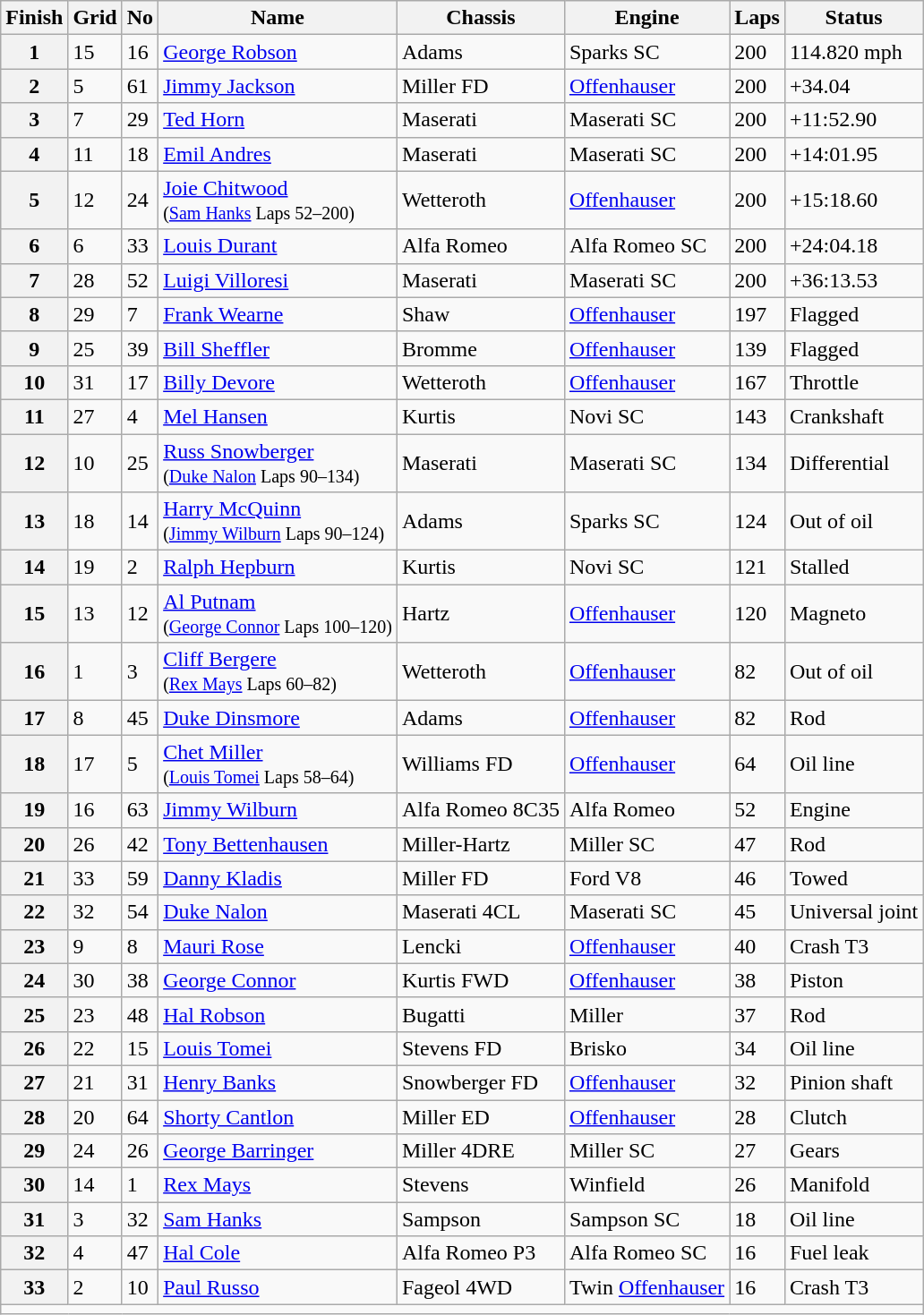<table class="wikitable">
<tr>
<th>Finish</th>
<th>Grid</th>
<th>No</th>
<th>Name</th>
<th>Chassis</th>
<th>Engine</th>
<th>Laps</th>
<th>Status</th>
</tr>
<tr>
<th>1</th>
<td>15</td>
<td>16</td>
<td> <a href='#'>George Robson</a></td>
<td>Adams</td>
<td>Sparks SC</td>
<td>200</td>
<td>114.820 mph</td>
</tr>
<tr>
<th>2</th>
<td>5</td>
<td>61</td>
<td> <a href='#'>Jimmy Jackson</a> <strong></strong></td>
<td>Miller FD</td>
<td><a href='#'>Offenhauser</a></td>
<td>200</td>
<td>+34.04</td>
</tr>
<tr>
<th>3</th>
<td>7</td>
<td>29</td>
<td> <a href='#'>Ted Horn</a></td>
<td>Maserati</td>
<td>Maserati SC</td>
<td>200</td>
<td>+11:52.90</td>
</tr>
<tr>
<th>4</th>
<td>11</td>
<td>18</td>
<td> <a href='#'>Emil Andres</a></td>
<td>Maserati</td>
<td>Maserati SC</td>
<td>200</td>
<td>+14:01.95</td>
</tr>
<tr>
<th>5</th>
<td>12</td>
<td>24</td>
<td> <a href='#'>Joie Chitwood</a><br><small>(<a href='#'>Sam Hanks</a> Laps 52–200)</small></td>
<td>Wetteroth</td>
<td><a href='#'>Offenhauser</a></td>
<td>200</td>
<td>+15:18.60</td>
</tr>
<tr>
<th>6</th>
<td>6</td>
<td>33</td>
<td> <a href='#'>Louis Durant</a> <strong></strong></td>
<td>Alfa Romeo</td>
<td>Alfa Romeo SC</td>
<td>200</td>
<td>+24:04.18</td>
</tr>
<tr>
<th>7</th>
<td>28</td>
<td>52</td>
<td> <a href='#'>Luigi Villoresi</a> <strong></strong></td>
<td>Maserati</td>
<td>Maserati SC</td>
<td>200</td>
<td>+36:13.53</td>
</tr>
<tr>
<th>8</th>
<td>29</td>
<td>7</td>
<td> <a href='#'>Frank Wearne</a></td>
<td>Shaw</td>
<td><a href='#'>Offenhauser</a></td>
<td>197</td>
<td>Flagged</td>
</tr>
<tr>
<th>9</th>
<td>25</td>
<td>39</td>
<td> <a href='#'>Bill Sheffler</a> <strong></strong></td>
<td>Bromme</td>
<td><a href='#'>Offenhauser</a></td>
<td>139</td>
<td>Flagged</td>
</tr>
<tr>
<th>10</th>
<td>31</td>
<td>17</td>
<td> <a href='#'>Billy Devore</a></td>
<td>Wetteroth</td>
<td><a href='#'>Offenhauser</a></td>
<td>167</td>
<td>Throttle</td>
</tr>
<tr>
<th>11</th>
<td>27</td>
<td>4</td>
<td> <a href='#'>Mel Hansen</a></td>
<td>Kurtis</td>
<td>Novi SC</td>
<td>143</td>
<td>Crankshaft</td>
</tr>
<tr>
<th>12</th>
<td>10</td>
<td>25</td>
<td> <a href='#'>Russ Snowberger</a><br><small>(<a href='#'>Duke Nalon</a> Laps 90–134)</small></td>
<td>Maserati</td>
<td>Maserati SC</td>
<td>134</td>
<td>Differential</td>
</tr>
<tr>
<th>13</th>
<td>18</td>
<td>14</td>
<td> <a href='#'>Harry McQuinn</a><br><small>(<a href='#'>Jimmy Wilburn</a> Laps 90–124)</small></td>
<td>Adams</td>
<td>Sparks SC</td>
<td>124</td>
<td>Out of oil</td>
</tr>
<tr>
<th>14</th>
<td>19</td>
<td>2</td>
<td> <a href='#'>Ralph Hepburn</a></td>
<td>Kurtis</td>
<td>Novi SC</td>
<td>121</td>
<td>Stalled</td>
</tr>
<tr>
<th>15</th>
<td>13</td>
<td>12</td>
<td> <a href='#'>Al Putnam</a><br><small>(<a href='#'>George Connor</a> Laps 100–120)</small></td>
<td>Hartz</td>
<td><a href='#'>Offenhauser</a></td>
<td>120</td>
<td>Magneto</td>
</tr>
<tr>
<th>16</th>
<td>1</td>
<td>3</td>
<td> <a href='#'>Cliff Bergere</a><br><small>(<a href='#'>Rex Mays</a> Laps 60–82)</small></td>
<td>Wetteroth</td>
<td><a href='#'>Offenhauser</a></td>
<td>82</td>
<td>Out of oil</td>
</tr>
<tr>
<th>17</th>
<td>8</td>
<td>45</td>
<td> <a href='#'>Duke Dinsmore</a> <strong></strong></td>
<td>Adams</td>
<td><a href='#'>Offenhauser</a></td>
<td>82</td>
<td>Rod</td>
</tr>
<tr>
<th>18</th>
<td>17</td>
<td>5</td>
<td> <a href='#'>Chet Miller</a><br><small>(<a href='#'>Louis Tomei</a> Laps 58–64)</small></td>
<td>Williams FD</td>
<td><a href='#'>Offenhauser</a></td>
<td>64</td>
<td>Oil line</td>
</tr>
<tr>
<th>19</th>
<td>16</td>
<td>63</td>
<td> <a href='#'>Jimmy Wilburn</a> <strong></strong></td>
<td>Alfa Romeo 8C35</td>
<td>Alfa Romeo</td>
<td>52</td>
<td>Engine</td>
</tr>
<tr>
<th>20</th>
<td>26</td>
<td>42</td>
<td> <a href='#'>Tony Bettenhausen</a> <strong></strong></td>
<td>Miller-Hartz</td>
<td>Miller SC</td>
<td>47</td>
<td>Rod</td>
</tr>
<tr>
<th>21</th>
<td>33</td>
<td>59</td>
<td> <a href='#'>Danny Kladis</a> <strong></strong></td>
<td>Miller FD</td>
<td>Ford V8</td>
<td>46</td>
<td>Towed</td>
</tr>
<tr>
<th>22</th>
<td>32</td>
<td>54</td>
<td> <a href='#'>Duke Nalon</a></td>
<td>Maserati 4CL</td>
<td>Maserati SC</td>
<td>45</td>
<td>Universal joint</td>
</tr>
<tr>
<th>23</th>
<td>9</td>
<td>8</td>
<td> <a href='#'>Mauri Rose</a> <strong></strong></td>
<td>Lencki</td>
<td><a href='#'>Offenhauser</a></td>
<td>40</td>
<td>Crash T3</td>
</tr>
<tr>
<th>24</th>
<td>30</td>
<td>38</td>
<td> <a href='#'>George Connor</a></td>
<td>Kurtis FWD</td>
<td><a href='#'>Offenhauser</a></td>
<td>38</td>
<td>Piston</td>
</tr>
<tr>
<th>25</th>
<td>23</td>
<td>48</td>
<td> <a href='#'>Hal Robson</a> <strong></strong></td>
<td>Bugatti</td>
<td>Miller</td>
<td>37</td>
<td>Rod</td>
</tr>
<tr>
<th>26</th>
<td>22</td>
<td>15</td>
<td> <a href='#'>Louis Tomei</a></td>
<td>Stevens FD</td>
<td>Brisko</td>
<td>34</td>
<td>Oil line</td>
</tr>
<tr>
<th>27</th>
<td>21</td>
<td>31</td>
<td> <a href='#'>Henry Banks</a></td>
<td>Snowberger FD</td>
<td><a href='#'>Offenhauser</a></td>
<td>32</td>
<td>Pinion shaft</td>
</tr>
<tr>
<th>28</th>
<td>20</td>
<td>64</td>
<td> <a href='#'>Shorty Cantlon</a></td>
<td>Miller ED</td>
<td><a href='#'>Offenhauser</a></td>
<td>28</td>
<td>Clutch</td>
</tr>
<tr>
<th>29</th>
<td>24</td>
<td>26</td>
<td> <a href='#'>George Barringer</a></td>
<td>Miller 4DRE</td>
<td>Miller SC</td>
<td>27</td>
<td>Gears</td>
</tr>
<tr>
<th>30</th>
<td>14</td>
<td>1</td>
<td> <a href='#'>Rex Mays</a></td>
<td>Stevens</td>
<td>Winfield</td>
<td>26</td>
<td>Manifold</td>
</tr>
<tr>
<th>31</th>
<td>3</td>
<td>32</td>
<td> <a href='#'>Sam Hanks</a></td>
<td>Sampson</td>
<td>Sampson SC</td>
<td>18</td>
<td>Oil line</td>
</tr>
<tr>
<th>32</th>
<td>4</td>
<td>47</td>
<td> <a href='#'>Hal Cole</a> <strong></strong></td>
<td>Alfa Romeo P3</td>
<td>Alfa Romeo SC</td>
<td>16</td>
<td>Fuel leak</td>
</tr>
<tr>
<th>33</th>
<td>2</td>
<td>10</td>
<td> <a href='#'>Paul Russo</a></td>
<td>Fageol 4WD</td>
<td>Twin <a href='#'>Offenhauser</a></td>
<td>16</td>
<td>Crash T3</td>
</tr>
<tr>
<td colspan=9 style="text-align:center"></td>
</tr>
</table>
